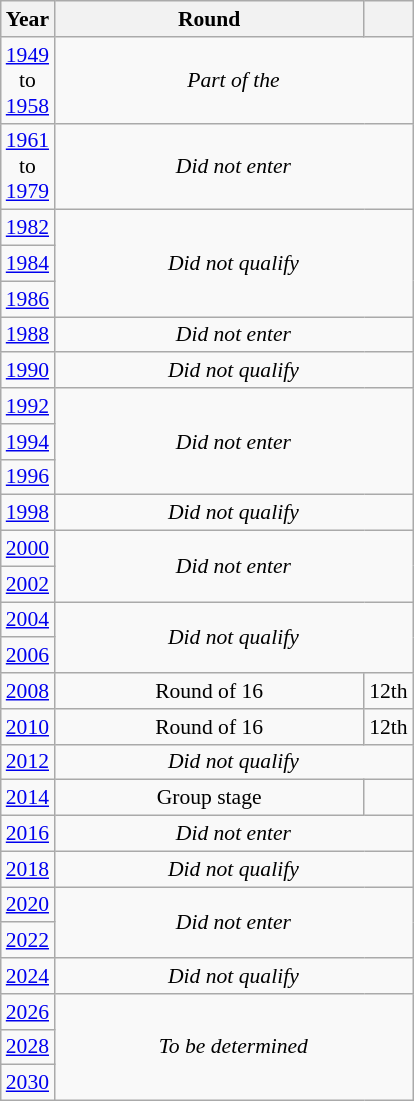<table class="wikitable" style="text-align: center; font-size:90%">
<tr>
<th>Year</th>
<th style="width:200px">Round</th>
<th></th>
</tr>
<tr>
<td><a href='#'>1949</a><br>to<br><a href='#'>1958</a></td>
<td colspan="2"><em>Part of the </em></td>
</tr>
<tr>
<td><a href='#'>1961</a><br>to<br><a href='#'>1979</a></td>
<td colspan="2"><em>Did not enter</em></td>
</tr>
<tr>
<td><a href='#'>1982</a></td>
<td colspan="2" rowspan="3"><em>Did not qualify</em></td>
</tr>
<tr>
<td><a href='#'>1984</a></td>
</tr>
<tr>
<td><a href='#'>1986</a></td>
</tr>
<tr>
<td><a href='#'>1988</a></td>
<td colspan="2"><em>Did not enter</em></td>
</tr>
<tr>
<td><a href='#'>1990</a></td>
<td colspan="2"><em>Did not qualify</em></td>
</tr>
<tr>
<td><a href='#'>1992</a></td>
<td colspan="2" rowspan="3"><em>Did not enter</em></td>
</tr>
<tr>
<td><a href='#'>1994</a></td>
</tr>
<tr>
<td><a href='#'>1996</a></td>
</tr>
<tr>
<td><a href='#'>1998</a></td>
<td colspan="2"><em>Did not qualify</em></td>
</tr>
<tr>
<td><a href='#'>2000</a></td>
<td colspan="2" rowspan="2"><em>Did not enter</em></td>
</tr>
<tr>
<td><a href='#'>2002</a></td>
</tr>
<tr>
<td><a href='#'>2004</a></td>
<td colspan="2" rowspan="2"><em>Did not qualify</em></td>
</tr>
<tr>
<td><a href='#'>2006</a></td>
</tr>
<tr>
<td><a href='#'>2008</a></td>
<td>Round of 16</td>
<td>12th</td>
</tr>
<tr>
<td><a href='#'>2010</a></td>
<td>Round of 16</td>
<td>12th</td>
</tr>
<tr>
<td><a href='#'>2012</a></td>
<td colspan="2"><em>Did not qualify</em></td>
</tr>
<tr>
<td><a href='#'>2014</a></td>
<td>Group stage</td>
<td></td>
</tr>
<tr>
<td><a href='#'>2016</a></td>
<td colspan="2"><em>Did not enter</em></td>
</tr>
<tr>
<td><a href='#'>2018</a></td>
<td colspan="2"><em>Did not qualify</em></td>
</tr>
<tr>
<td><a href='#'>2020</a></td>
<td colspan="2" rowspan="2"><em>Did not enter</em></td>
</tr>
<tr>
<td><a href='#'>2022</a></td>
</tr>
<tr>
<td><a href='#'>2024</a></td>
<td colspan="2"><em>Did not qualify</em></td>
</tr>
<tr>
<td><a href='#'>2026</a></td>
<td colspan="2" rowspan="3"><em>To be determined</em></td>
</tr>
<tr>
<td><a href='#'>2028</a></td>
</tr>
<tr>
<td><a href='#'>2030</a></td>
</tr>
</table>
